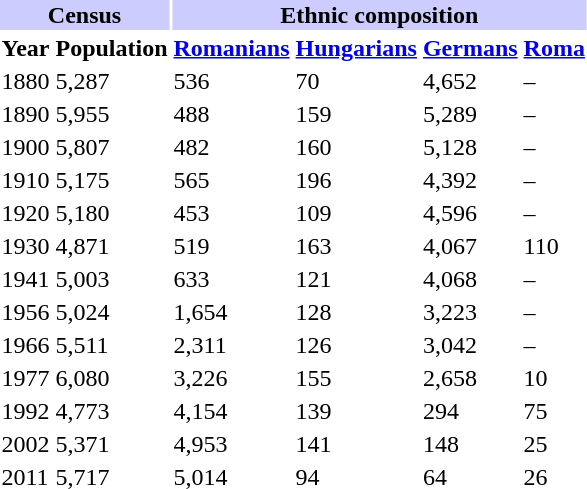<table class="toccolours">
<tr>
<th align="center" colspan="2" style="background:#ccccff;">Census</th>
<th align="center" colspan="4" style="background:#ccccff;">Ethnic composition</th>
</tr>
<tr>
<th>Year</th>
<th>Population</th>
<th><a href='#'>Romanians</a></th>
<th><a href='#'>Hungarians</a></th>
<th><a href='#'>Germans</a></th>
<th><a href='#'>Roma</a></th>
</tr>
<tr>
<td>1880</td>
<td>5,287</td>
<td>536</td>
<td>70</td>
<td>4,652</td>
<td>–</td>
</tr>
<tr>
<td>1890</td>
<td>5,955</td>
<td>488</td>
<td>159</td>
<td>5,289</td>
<td>–</td>
</tr>
<tr>
<td>1900</td>
<td>5,807</td>
<td>482</td>
<td>160</td>
<td>5,128</td>
<td>–</td>
</tr>
<tr>
<td>1910</td>
<td>5,175</td>
<td>565</td>
<td>196</td>
<td>4,392</td>
<td>–</td>
</tr>
<tr>
<td>1920</td>
<td>5,180</td>
<td>453</td>
<td>109</td>
<td>4,596</td>
<td>–</td>
</tr>
<tr>
<td>1930</td>
<td>4,871</td>
<td>519</td>
<td>163</td>
<td>4,067</td>
<td>110</td>
</tr>
<tr>
<td>1941</td>
<td>5,003</td>
<td>633</td>
<td>121</td>
<td>4,068</td>
<td>–</td>
</tr>
<tr>
<td>1956</td>
<td>5,024</td>
<td>1,654</td>
<td>128</td>
<td>3,223</td>
<td>–</td>
</tr>
<tr>
<td>1966</td>
<td>5,511</td>
<td>2,311</td>
<td>126</td>
<td>3,042</td>
<td>–</td>
</tr>
<tr>
<td>1977</td>
<td>6,080</td>
<td>3,226</td>
<td>155</td>
<td>2,658</td>
<td>10</td>
</tr>
<tr>
<td>1992</td>
<td>4,773</td>
<td>4,154</td>
<td>139</td>
<td>294</td>
<td>75</td>
</tr>
<tr>
<td>2002</td>
<td>5,371</td>
<td>4,953</td>
<td>141</td>
<td>148</td>
<td>25</td>
</tr>
<tr>
<td>2011</td>
<td>5,717</td>
<td>5,014</td>
<td>94</td>
<td>64</td>
<td>26</td>
</tr>
</table>
